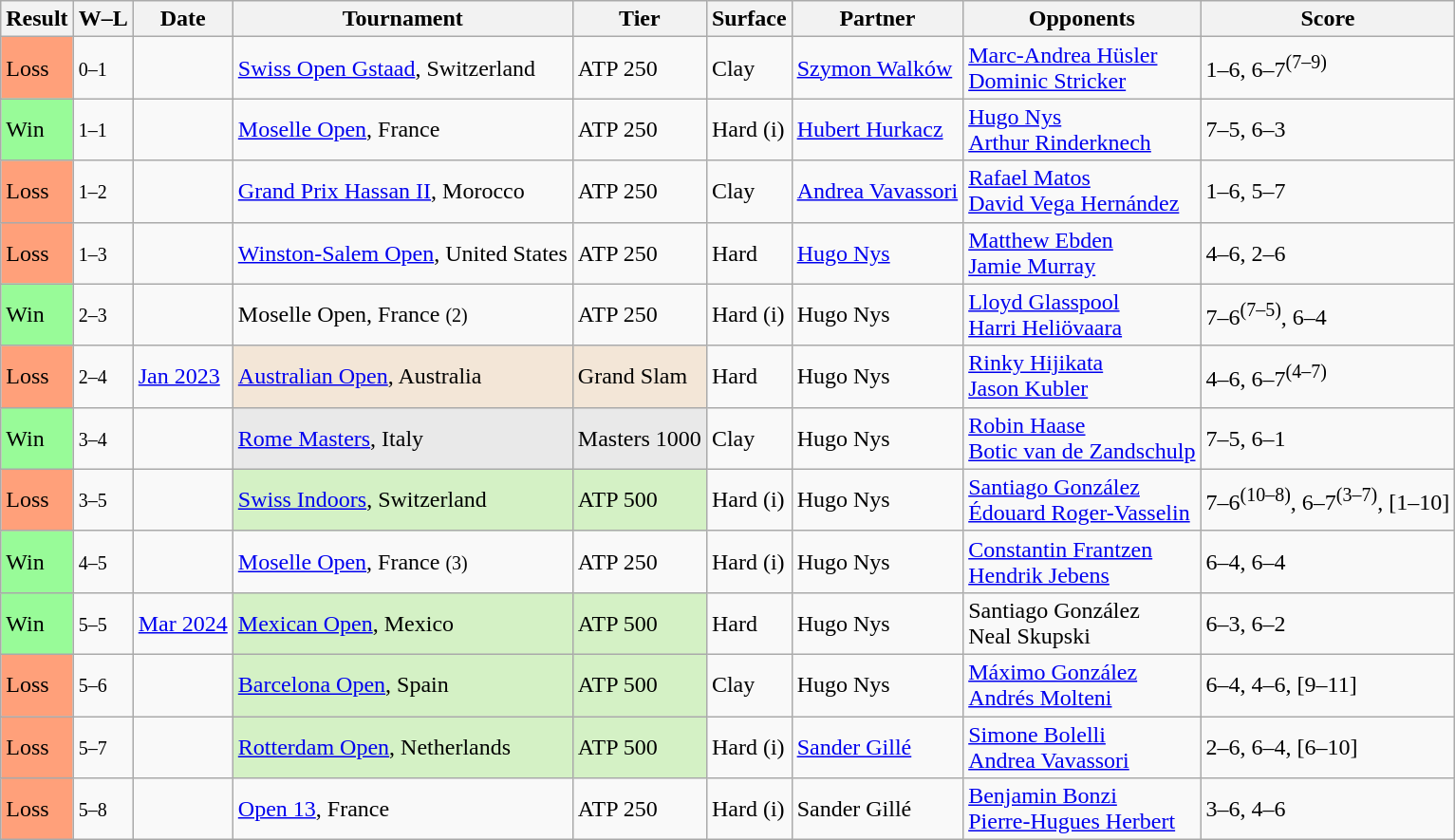<table class="sortable wikitable">
<tr>
<th>Result</th>
<th class="unsortable">W–L</th>
<th>Date</th>
<th>Tournament</th>
<th>Tier</th>
<th>Surface</th>
<th>Partner</th>
<th>Opponents</th>
<th class="unsortable">Score</th>
</tr>
<tr>
<td style="background:#FFA07A;">Loss</td>
<td><small>0–1</small></td>
<td><a href='#'></a></td>
<td><a href='#'>Swiss Open Gstaad</a>, Switzerland</td>
<td>ATP 250</td>
<td>Clay</td>
<td> <a href='#'>Szymon Walków</a></td>
<td> <a href='#'>Marc-Andrea Hüsler</a> <br> <a href='#'>Dominic Stricker</a></td>
<td>1–6, 6–7<sup>(7–9)</sup></td>
</tr>
<tr>
<td style="background:#98fb98;">Win</td>
<td><small>1–1</small></td>
<td><a href='#'></a></td>
<td><a href='#'>Moselle Open</a>, France</td>
<td>ATP 250</td>
<td>Hard (i)</td>
<td> <a href='#'>Hubert Hurkacz</a></td>
<td> <a href='#'>Hugo Nys</a><br> <a href='#'>Arthur Rinderknech</a></td>
<td>7–5, 6–3</td>
</tr>
<tr>
<td style="background:#FFA07A;">Loss</td>
<td><small>1–2</small></td>
<td><a href='#'></a></td>
<td><a href='#'>Grand Prix Hassan II</a>, Morocco</td>
<td>ATP 250</td>
<td>Clay</td>
<td> <a href='#'>Andrea Vavassori</a></td>
<td> <a href='#'>Rafael Matos</a><br> <a href='#'>David Vega Hernández</a></td>
<td>1–6, 5–7</td>
</tr>
<tr>
<td style="background:#FFA07A;">Loss</td>
<td><small>1–3</small></td>
<td><a href='#'></a></td>
<td><a href='#'>Winston-Salem Open</a>, United States</td>
<td>ATP 250</td>
<td>Hard</td>
<td> <a href='#'>Hugo Nys</a></td>
<td> <a href='#'>Matthew Ebden</a><br> <a href='#'>Jamie Murray</a></td>
<td>4–6, 2–6</td>
</tr>
<tr>
<td style="background:#98fb98;">Win</td>
<td><small>2–3</small></td>
<td><a href='#'></a></td>
<td>Moselle Open, France <small>(2)</small></td>
<td>ATP 250</td>
<td>Hard (i)</td>
<td> Hugo Nys</td>
<td> <a href='#'>Lloyd Glasspool</a><br> <a href='#'>Harri Heliövaara</a></td>
<td>7–6<sup>(7–5)</sup>, 6–4</td>
</tr>
<tr>
<td style="background:#FFA07A;">Loss</td>
<td><small>2–4</small></td>
<td><a href='#'>Jan 2023</a></td>
<td style="background:#F3E6D7;"><a href='#'>Australian Open</a>, Australia</td>
<td style="background:#F3E6D7;">Grand Slam</td>
<td>Hard</td>
<td> Hugo Nys</td>
<td> <a href='#'>Rinky Hijikata</a> <br> <a href='#'>Jason Kubler</a></td>
<td>4–6, 6–7<sup>(4–7)</sup></td>
</tr>
<tr>
<td style="background:#98fb98;">Win</td>
<td><small>3–4</small></td>
<td><a href='#'></a></td>
<td style="background:#e9e9e9;"><a href='#'>Rome Masters</a>, Italy</td>
<td style="background:#e9e9e9;">Masters 1000</td>
<td>Clay</td>
<td> Hugo Nys</td>
<td> <a href='#'>Robin Haase</a> <br>  <a href='#'>Botic van de Zandschulp</a></td>
<td>7–5, 6–1</td>
</tr>
<tr>
<td bgcolor=ffa07a>Loss</td>
<td><small>3–5</small></td>
<td><a href='#'></a></td>
<td style="background:#D4F1C5;"><a href='#'>Swiss Indoors</a>, Switzerland</td>
<td style="background:#D4F1C5;">ATP 500</td>
<td>Hard (i)</td>
<td> Hugo Nys</td>
<td> <a href='#'>Santiago González</a><br> <a href='#'>Édouard Roger-Vasselin</a></td>
<td>7–6<sup>(10–8)</sup>, 6–7<sup>(3–7)</sup>, [1–10]</td>
</tr>
<tr>
<td style="background:#98fb98;">Win</td>
<td><small>4–5</small></td>
<td><a href='#'></a></td>
<td><a href='#'>Moselle Open</a>, France <small>(3)</small></td>
<td>ATP 250</td>
<td>Hard (i)</td>
<td> Hugo Nys</td>
<td> <a href='#'>Constantin Frantzen</a><br> <a href='#'>Hendrik Jebens</a></td>
<td>6–4, 6–4</td>
</tr>
<tr>
<td style="background:#98fb98;">Win</td>
<td><small>5–5</small></td>
<td><a href='#'>Mar 2024</a></td>
<td style="background:#D4F1C5;"><a href='#'>Mexican Open</a>, Mexico</td>
<td style="background:#D4F1C5;">ATP 500</td>
<td>Hard</td>
<td> Hugo Nys</td>
<td> Santiago González <br> Neal Skupski</td>
<td>6–3, 6–2</td>
</tr>
<tr>
<td bgcolor=ffa07a>Loss</td>
<td><small>5–6</small></td>
<td><a href='#'></a></td>
<td style="background:#D4F1C5;"><a href='#'>Barcelona Open</a>, Spain</td>
<td style="background:#D4F1C5;">ATP 500</td>
<td>Clay</td>
<td> Hugo Nys</td>
<td> <a href='#'>Máximo González</a><br> <a href='#'>Andrés Molteni</a></td>
<td>6–4, 4–6, [9–11]</td>
</tr>
<tr>
<td bgcolor=ffa07a>Loss</td>
<td><small>5–7</small></td>
<td><a href='#'></a></td>
<td style="background:#D4F1C5;"><a href='#'>Rotterdam Open</a>, Netherlands</td>
<td style="background:#D4F1C5;">ATP 500</td>
<td>Hard (i)</td>
<td> <a href='#'>Sander Gillé</a></td>
<td> <a href='#'>Simone Bolelli</a><br> <a href='#'>Andrea Vavassori</a></td>
<td>2–6, 6–4, [6–10]</td>
</tr>
<tr>
<td bgcolor=ffa07a>Loss</td>
<td><small>5–8</small></td>
<td><a href='#'></a></td>
<td><a href='#'>Open 13</a>, France</td>
<td>ATP 250</td>
<td>Hard (i)</td>
<td> Sander Gillé</td>
<td> <a href='#'>Benjamin Bonzi</a><br> <a href='#'>Pierre-Hugues Herbert</a></td>
<td>3–6, 4–6</td>
</tr>
</table>
